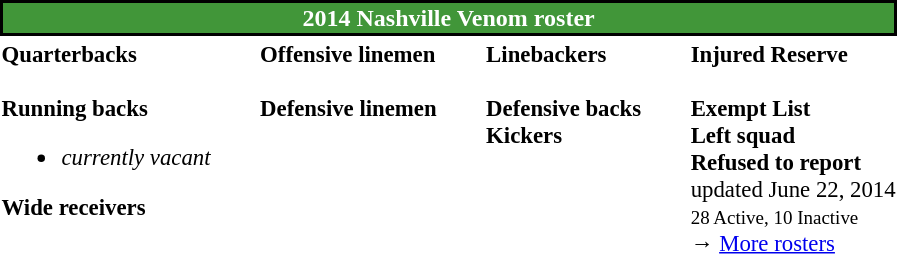<table class="toccolours" style="text-align: left;">
<tr>
<th colspan="7" style="background-color:#419639; border:2px  solid #000000; color:white; text-align:center;"><strong>2014 Nashville Venom roster</strong></th>
</tr>
<tr>
<td style="font-size: 95%;" valign="top"><strong>Quarterbacks</strong><br>

<br><strong>Running backs</strong><ul><li><em>currently vacant</em></li></ul><strong>Wide receivers</strong>



</td>
<td style="width: 25px;"></td>
<td style="font-size: 95%;" valign="top"><strong>Offensive linemen</strong><br>



<br><strong>Defensive linemen</strong>




</td>
<td style="width: 25px;"></td>
<td style="font-size: 95%;" valign="top"><strong>Linebackers</strong><br>


<br><strong>Defensive backs</strong>





<br><strong>Kickers</strong>
</td>
<td style="width: 25px;"></td>
<td style="font-size: 95%;" valign="top"><strong>Injured Reserve</strong><br>


<br><strong>Exempt List</strong>



<br><strong>Left squad</strong>
<br><strong>Refused to report</strong>
<br> updated June 22, 2014<br>
<small>28 Active, 10 Inactive</small><br>→ <a href='#'>More rosters</a></td>
</tr>
<tr>
</tr>
</table>
